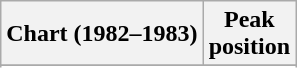<table class="wikitable sortable plainrowheaders">
<tr>
<th scope="col">Chart (1982–1983)</th>
<th scope="col">Peak<br>position</th>
</tr>
<tr>
</tr>
<tr>
</tr>
<tr>
</tr>
</table>
